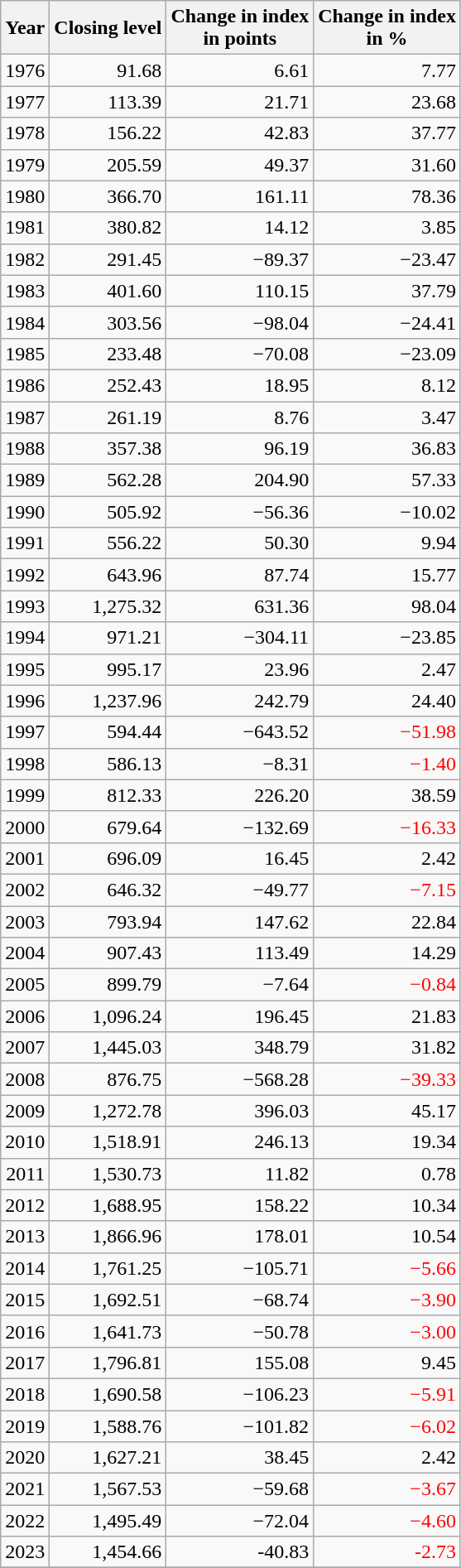<table class="wikitable sortable" style="text-align:right;">
<tr>
<th>Year</th>
<th>Closing level</th>
<th>Change in index<br>in points</th>
<th>Change in index<br>in %</th>
</tr>
<tr>
<td>1976</td>
<td>91.68</td>
<td>6.61</td>
<td>7.77</td>
</tr>
<tr>
<td>1977</td>
<td>113.39</td>
<td>21.71</td>
<td>23.68</td>
</tr>
<tr>
<td>1978</td>
<td>156.22</td>
<td>42.83</td>
<td>37.77</td>
</tr>
<tr>
<td>1979</td>
<td>205.59</td>
<td>49.37</td>
<td>31.60</td>
</tr>
<tr>
<td>1980</td>
<td>366.70</td>
<td>161.11</td>
<td>78.36</td>
</tr>
<tr>
<td>1981</td>
<td>380.82</td>
<td>14.12</td>
<td>3.85</td>
</tr>
<tr>
<td>1982</td>
<td>291.45</td>
<td>−89.37</td>
<td>−23.47</td>
</tr>
<tr>
<td>1983</td>
<td>401.60</td>
<td>110.15</td>
<td>37.79</td>
</tr>
<tr>
<td>1984</td>
<td>303.56</td>
<td>−98.04</td>
<td>−24.41</td>
</tr>
<tr>
<td>1985</td>
<td>233.48</td>
<td>−70.08</td>
<td>−23.09</td>
</tr>
<tr>
<td>1986</td>
<td>252.43</td>
<td>18.95</td>
<td>8.12</td>
</tr>
<tr>
<td>1987</td>
<td>261.19</td>
<td>8.76</td>
<td>3.47</td>
</tr>
<tr>
<td>1988</td>
<td>357.38</td>
<td>96.19</td>
<td>36.83</td>
</tr>
<tr>
<td>1989</td>
<td>562.28</td>
<td>204.90</td>
<td>57.33</td>
</tr>
<tr>
<td>1990</td>
<td>505.92</td>
<td>−56.36</td>
<td>−10.02</td>
</tr>
<tr>
<td>1991</td>
<td>556.22</td>
<td>50.30</td>
<td>9.94</td>
</tr>
<tr>
<td>1992</td>
<td>643.96</td>
<td>87.74</td>
<td>15.77</td>
</tr>
<tr>
<td>1993</td>
<td>1,275.32</td>
<td>631.36</td>
<td>98.04</td>
</tr>
<tr>
<td>1994</td>
<td>971.21</td>
<td>−304.11</td>
<td>−23.85</td>
</tr>
<tr>
<td>1995</td>
<td>995.17</td>
<td>23.96</td>
<td>2.47</td>
</tr>
<tr>
<td>1996</td>
<td>1,237.96</td>
<td>242.79</td>
<td>24.40</td>
</tr>
<tr>
<td>1997</td>
<td>594.44</td>
<td>−643.52</td>
<td style="color:red">−51.98</td>
</tr>
<tr>
<td>1998</td>
<td>586.13</td>
<td>−8.31</td>
<td style="color:red">−1.40</td>
</tr>
<tr>
<td>1999</td>
<td>812.33</td>
<td>226.20</td>
<td>38.59</td>
</tr>
<tr>
<td>2000</td>
<td>679.64</td>
<td>−132.69</td>
<td style="color:red">−16.33</td>
</tr>
<tr>
<td>2001</td>
<td>696.09</td>
<td>16.45</td>
<td>2.42</td>
</tr>
<tr>
<td>2002</td>
<td>646.32</td>
<td>−49.77</td>
<td style="color:red">−7.15</td>
</tr>
<tr>
<td>2003</td>
<td>793.94</td>
<td>147.62</td>
<td>22.84</td>
</tr>
<tr>
<td>2004</td>
<td>907.43</td>
<td>113.49</td>
<td>14.29</td>
</tr>
<tr>
<td>2005</td>
<td>899.79</td>
<td>−7.64</td>
<td style="color:red">−0.84</td>
</tr>
<tr>
<td>2006</td>
<td>1,096.24</td>
<td>196.45</td>
<td>21.83</td>
</tr>
<tr>
<td>2007</td>
<td>1,445.03</td>
<td>348.79</td>
<td>31.82</td>
</tr>
<tr>
<td>2008</td>
<td>876.75</td>
<td>−568.28</td>
<td style="color:red">−39.33</td>
</tr>
<tr>
<td>2009</td>
<td>1,272.78</td>
<td>396.03</td>
<td>45.17</td>
</tr>
<tr>
<td>2010</td>
<td>1,518.91</td>
<td>246.13</td>
<td>19.34</td>
</tr>
<tr>
<td>2011</td>
<td>1,530.73</td>
<td>11.82</td>
<td>0.78</td>
</tr>
<tr>
<td>2012</td>
<td>1,688.95</td>
<td>158.22</td>
<td>10.34</td>
</tr>
<tr>
<td>2013</td>
<td>1,866.96</td>
<td>178.01</td>
<td>10.54</td>
</tr>
<tr>
<td>2014</td>
<td>1,761.25</td>
<td>−105.71</td>
<td style="color:red">−5.66</td>
</tr>
<tr>
<td>2015</td>
<td>1,692.51</td>
<td>−68.74</td>
<td style="color:red">−3.90</td>
</tr>
<tr>
<td>2016</td>
<td>1,641.73</td>
<td>−50.78</td>
<td style="color:red">−3.00</td>
</tr>
<tr>
<td>2017</td>
<td>1,796.81</td>
<td>155.08</td>
<td>9.45</td>
</tr>
<tr>
<td>2018</td>
<td>1,690.58</td>
<td>−106.23</td>
<td style="color:red">−5.91</td>
</tr>
<tr>
<td>2019</td>
<td>1,588.76</td>
<td>−101.82</td>
<td style="color:red">−6.02</td>
</tr>
<tr>
<td>2020</td>
<td>1,627.21</td>
<td>38.45</td>
<td>2.42</td>
</tr>
<tr>
<td>2021</td>
<td>1,567.53</td>
<td>−59.68</td>
<td style="color:red">−3.67</td>
</tr>
<tr>
<td>2022</td>
<td>1,495.49</td>
<td>−72.04</td>
<td style="color:red">−4.60</td>
</tr>
<tr>
<td>2023</td>
<td>1,454.66</td>
<td>-40.83</td>
<td style="color:red">-2.73</td>
</tr>
<tr>
</tr>
</table>
